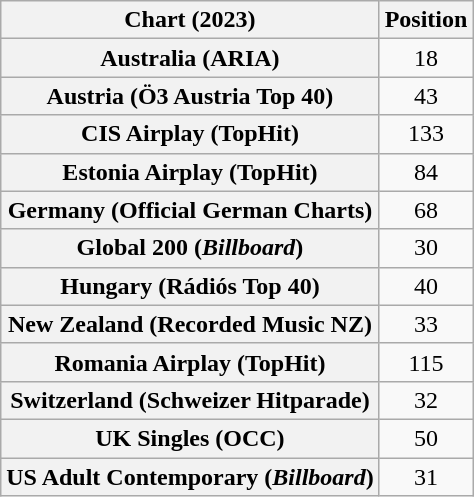<table class="wikitable sortable plainrowheaders" style="text-align:center">
<tr>
<th scope="col">Chart (2023)</th>
<th scope="col">Position</th>
</tr>
<tr>
<th scope="row">Australia (ARIA)</th>
<td>18</td>
</tr>
<tr>
<th scope="row">Austria (Ö3 Austria Top 40)</th>
<td>43</td>
</tr>
<tr>
<th scope="row">CIS Airplay (TopHit)</th>
<td>133</td>
</tr>
<tr>
<th scope="row">Estonia Airplay (TopHit)</th>
<td>84</td>
</tr>
<tr>
<th scope="row">Germany (Official German Charts)</th>
<td>68</td>
</tr>
<tr>
<th scope="row">Global 200 (<em>Billboard</em>)</th>
<td>30</td>
</tr>
<tr>
<th scope="row">Hungary (Rádiós Top 40)</th>
<td>40</td>
</tr>
<tr>
<th scope="row">New Zealand (Recorded Music NZ)</th>
<td>33</td>
</tr>
<tr>
<th scope="row">Romania Airplay (TopHit)</th>
<td>115</td>
</tr>
<tr>
<th scope="row">Switzerland (Schweizer Hitparade)</th>
<td>32</td>
</tr>
<tr>
<th scope="row">UK Singles (OCC)</th>
<td>50</td>
</tr>
<tr>
<th scope="row">US Adult Contemporary (<em>Billboard</em>)</th>
<td>31</td>
</tr>
</table>
